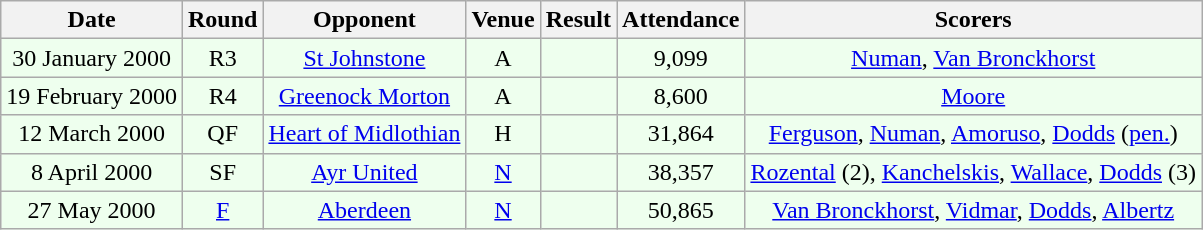<table class="wikitable sortable" style="font-size:100%; text-align:center">
<tr>
<th>Date</th>
<th>Round</th>
<th>Opponent</th>
<th>Venue</th>
<th>Result</th>
<th>Attendance</th>
<th>Scorers</th>
</tr>
<tr bgcolor = "#EEFFEE">
<td>30 January 2000</td>
<td>R3</td>
<td><a href='#'>St Johnstone</a></td>
<td>A</td>
<td></td>
<td>9,099</td>
<td><a href='#'>Numan</a>, <a href='#'>Van Bronckhorst</a></td>
</tr>
<tr bgcolor = "#EEFFEE">
<td>19 February 2000</td>
<td>R4</td>
<td><a href='#'>Greenock Morton</a></td>
<td>A</td>
<td></td>
<td>8,600</td>
<td><a href='#'>Moore</a></td>
</tr>
<tr bgcolor = "#EEFFEE">
<td>12 March 2000</td>
<td>QF</td>
<td><a href='#'>Heart of Midlothian</a></td>
<td>H</td>
<td></td>
<td>31,864</td>
<td><a href='#'>Ferguson</a>, <a href='#'>Numan</a>, <a href='#'>Amoruso</a>, <a href='#'>Dodds</a> (<a href='#'>pen.</a>)</td>
</tr>
<tr bgcolor = "#EEFFEE">
<td>8 April 2000</td>
<td>SF</td>
<td><a href='#'>Ayr United</a></td>
<td><a href='#'>N</a></td>
<td></td>
<td>38,357</td>
<td><a href='#'>Rozental</a> (2), <a href='#'>Kanchelskis</a>, <a href='#'>Wallace</a>, <a href='#'>Dodds</a> (3)</td>
</tr>
<tr bgcolor = "#EEFFEE">
<td>27 May 2000</td>
<td><a href='#'>F</a></td>
<td><a href='#'>Aberdeen</a></td>
<td><a href='#'>N</a></td>
<td></td>
<td>50,865</td>
<td><a href='#'>Van Bronckhorst</a>, <a href='#'>Vidmar</a>, <a href='#'>Dodds</a>, <a href='#'>Albertz</a></td>
</tr>
</table>
